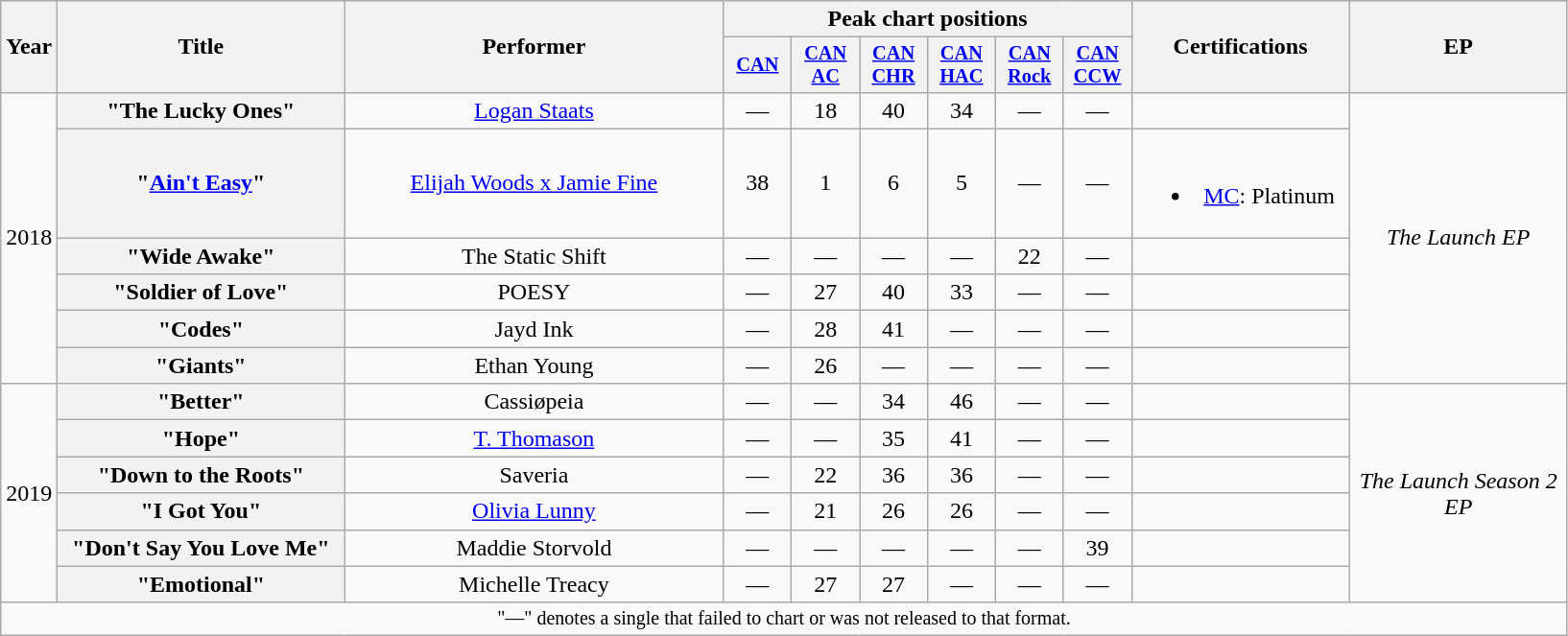<table class="wikitable plainrowheaders" style="text-align:center;">
<tr>
<th scope="col" rowspan="2" style="width:1em;">Year</th>
<th scope="col" rowspan="2" style="width:12em;">Title</th>
<th scope="col" rowspan="2" style="width:16em;">Performer</th>
<th scope="col" colspan="6">Peak chart positions</th>
<th scope="col" rowspan="2" style="width:9em;">Certifications</th>
<th scope="col" rowspan="2" style="width:9em;">EP</th>
</tr>
<tr>
<th scope="col" style="width:3em;font-size:85%;"><a href='#'>CAN</a></th>
<th scope="col" style="width:3em;font-size:85%;"><a href='#'>CAN AC</a></th>
<th scope="col" style="width:3em;font-size:85%;"><a href='#'>CAN CHR</a></th>
<th scope="col" style="width:3em;font-size:85%;"><a href='#'>CAN HAC</a></th>
<th scope="col" style="width:3em;font-size:85%;"><a href='#'>CAN Rock</a></th>
<th scope="col" style="width:3em;font-size:85%;"><a href='#'>CAN CCW</a></th>
</tr>
<tr>
<td rowspan="6">2018</td>
<th scope="row">"The Lucky Ones"</th>
<td><a href='#'>Logan Staats</a></td>
<td>—</td>
<td>18<br></td>
<td>40<br></td>
<td>34<br></td>
<td>—</td>
<td>—</td>
<td></td>
<td rowspan="6"><em>The Launch EP</em></td>
</tr>
<tr>
<th scope="row">"<a href='#'>Ain't Easy</a>"</th>
<td><a href='#'>Elijah Woods x Jamie Fine</a></td>
<td>38<br></td>
<td>1<br></td>
<td>6<br></td>
<td>5<br></td>
<td>—</td>
<td>—</td>
<td><br><ul><li><a href='#'>MC</a>: Platinum</li></ul></td>
</tr>
<tr>
<th scope="row">"Wide Awake"</th>
<td>The Static Shift</td>
<td>—</td>
<td>—</td>
<td>—</td>
<td>—</td>
<td>22<br></td>
<td>—</td>
<td></td>
</tr>
<tr>
<th scope="row">"Soldier of Love"</th>
<td>POESY</td>
<td>—</td>
<td>27<br></td>
<td>40<br></td>
<td>33<br></td>
<td>—</td>
<td>—</td>
<td></td>
</tr>
<tr>
<th scope="row">"Codes"</th>
<td>Jayd Ink</td>
<td>—</td>
<td>28<br></td>
<td>41<br></td>
<td>—</td>
<td>—</td>
<td>—</td>
<td></td>
</tr>
<tr>
<th scope="row">"Giants"</th>
<td>Ethan Young</td>
<td>—</td>
<td>26<br></td>
<td>—</td>
<td>—</td>
<td>—</td>
<td>—</td>
<td></td>
</tr>
<tr>
<td rowspan="6">2019</td>
<th scope="row">"Better"</th>
<td>Cassiøpeia</td>
<td>—</td>
<td>—</td>
<td>34 </td>
<td>46<br></td>
<td>—</td>
<td>—</td>
<td></td>
<td rowspan="6"><em>The Launch Season 2 EP</em></td>
</tr>
<tr>
<th scope="row">"Hope"</th>
<td><a href='#'>T. Thomason</a></td>
<td>—</td>
<td>—</td>
<td>35<br></td>
<td>41<br></td>
<td>—</td>
<td>—</td>
<td></td>
</tr>
<tr>
<th scope="row">"Down to the Roots"</th>
<td>Saveria</td>
<td>—</td>
<td>22<br></td>
<td>36<br></td>
<td>36<br></td>
<td>—</td>
<td>—</td>
<td></td>
</tr>
<tr>
<th scope="row">"I Got You"</th>
<td><a href='#'>Olivia Lunny</a></td>
<td>—</td>
<td>21<br></td>
<td>26<br></td>
<td>26<br></td>
<td>—</td>
<td>—</td>
<td></td>
</tr>
<tr>
<th scope="row">"Don't Say You Love Me"</th>
<td>Maddie Storvold</td>
<td>—</td>
<td>—</td>
<td>—</td>
<td>—</td>
<td>—</td>
<td>39<br></td>
<td></td>
</tr>
<tr>
<th scope="row">"Emotional"</th>
<td>Michelle Treacy</td>
<td>—</td>
<td>27<br></td>
<td>27<br></td>
<td>—</td>
<td>—</td>
<td>—</td>
<td></td>
</tr>
<tr>
<td colspan="11" style="font-size:smaller;">"—" denotes a single that failed to chart or was not released to that format.</td>
</tr>
</table>
